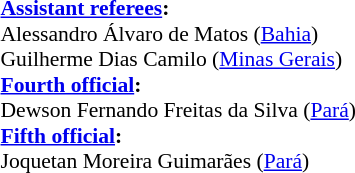<table width=50% style="font-size: 90%">
<tr>
<td><br><br><strong><a href='#'>Assistant referees</a>:</strong>
<br>Alessandro Álvaro de Matos (<a href='#'>Bahia</a>)
<br>Guilherme Dias Camilo (<a href='#'>Minas Gerais</a>)
<br><strong><a href='#'>Fourth official</a>:</strong>
<br>Dewson Fernando Freitas da Silva (<a href='#'>Pará</a>)
<br><strong><a href='#'>Fifth official</a>:</strong>
<br>Joquetan Moreira Guimarães (<a href='#'>Pará</a>)</td>
</tr>
</table>
